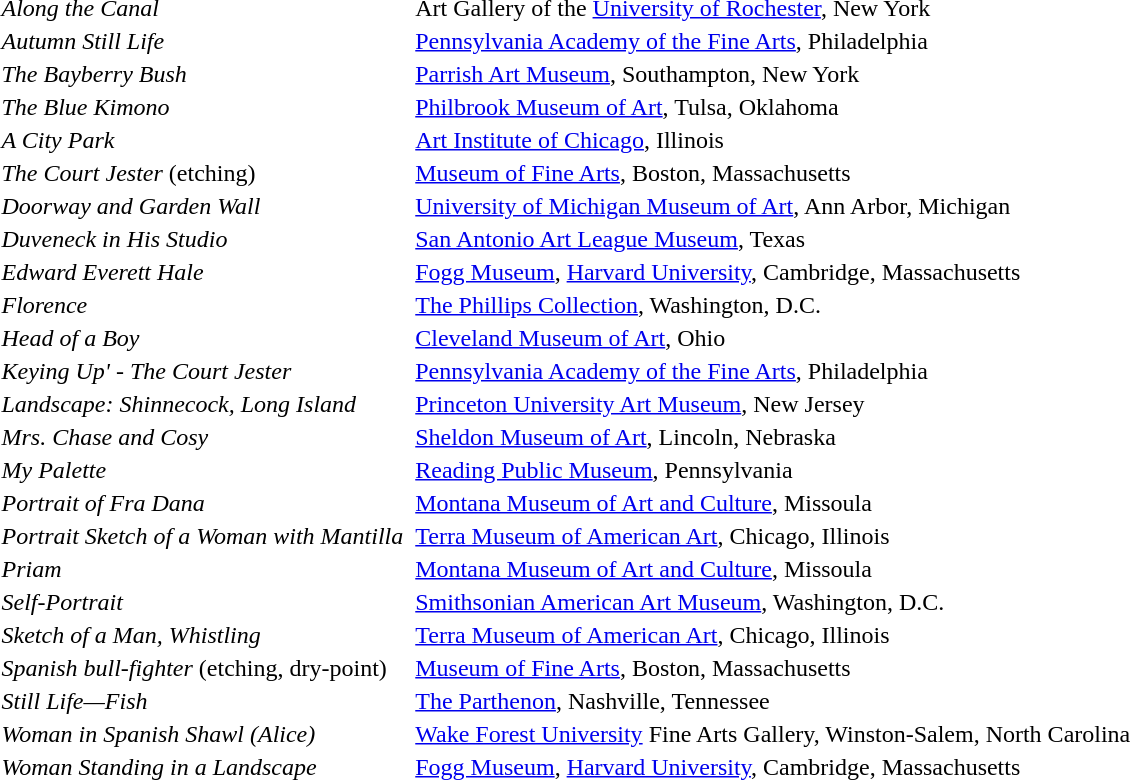<table>
<tr>
<td><em>Along the Canal</em></td>
<td></td>
<td>Art Gallery of the <a href='#'>University of Rochester</a>, New York</td>
</tr>
<tr>
<td><em>Autumn Still Life</em></td>
<td></td>
<td><a href='#'>Pennsylvania Academy of the Fine Arts</a>, Philadelphia</td>
</tr>
<tr>
<td><em>The Bayberry Bush</em></td>
<td></td>
<td><a href='#'>Parrish Art Museum</a>, Southampton, New York</td>
</tr>
<tr>
<td><em>The Blue Kimono</em></td>
<td></td>
<td><a href='#'>Philbrook Museum of Art</a>, Tulsa, Oklahoma</td>
</tr>
<tr>
<td><em>A City Park</em></td>
<td></td>
<td><a href='#'>Art Institute of Chicago</a>, Illinois</td>
</tr>
<tr>
<td><em>The Court Jester</em> (etching)</td>
<td></td>
<td><a href='#'>Museum of Fine Arts</a>, Boston, Massachusetts</td>
</tr>
<tr>
<td><em>Doorway and Garden Wall</em></td>
<td></td>
<td><a href='#'>University of Michigan Museum of Art</a>, Ann Arbor, Michigan</td>
</tr>
<tr>
<td><em>Duveneck in His Studio</em></td>
<td></td>
<td><a href='#'>San Antonio Art League Museum</a>, Texas</td>
</tr>
<tr>
<td><em>Edward Everett Hale</em></td>
<td></td>
<td><a href='#'>Fogg Museum</a>, <a href='#'>Harvard University</a>, Cambridge, Massachusetts</td>
</tr>
<tr>
<td><em>Florence</em></td>
<td></td>
<td><a href='#'>The Phillips Collection</a>, Washington, D.C.</td>
</tr>
<tr>
<td><em>Head of a Boy</em></td>
<td></td>
<td><a href='#'>Cleveland Museum of Art</a>, Ohio</td>
</tr>
<tr>
<td><em>Keying Up' - The Court Jester</em></td>
<td></td>
<td><a href='#'>Pennsylvania Academy of the Fine Arts</a>, Philadelphia</td>
</tr>
<tr>
<td><em>Landscape: Shinnecock, Long Island</em></td>
<td></td>
<td><a href='#'>Princeton University Art Museum</a>, New Jersey</td>
</tr>
<tr>
<td><em>Mrs. Chase and Cosy</em></td>
<td></td>
<td><a href='#'>Sheldon Museum of Art</a>, Lincoln, Nebraska</td>
</tr>
<tr>
<td><em>My Palette</em></td>
<td></td>
<td><a href='#'>Reading Public Museum</a>, Pennsylvania</td>
</tr>
<tr>
<td><em>Portrait of Fra Dana</em></td>
<td></td>
<td><a href='#'>Montana Museum of Art and Culture</a>, Missoula</td>
</tr>
<tr>
<td><em>Portrait Sketch of a Woman with Mantilla</em></td>
<td></td>
<td><a href='#'>Terra Museum of American Art</a>, Chicago, Illinois</td>
</tr>
<tr>
<td><em>Priam</em></td>
<td></td>
<td><a href='#'>Montana Museum of Art and Culture</a>, Missoula</td>
</tr>
<tr>
<td><em>Self-Portrait</em></td>
<td></td>
<td><a href='#'>Smithsonian American Art Museum</a>, Washington, D.C.</td>
</tr>
<tr>
<td><em>Sketch of a Man, Whistling</em></td>
<td></td>
<td><a href='#'>Terra Museum of American Art</a>, Chicago, Illinois</td>
</tr>
<tr>
<td><em>Spanish bull-fighter</em> (etching, dry-point)</td>
<td></td>
<td><a href='#'>Museum of Fine Arts</a>, Boston, Massachusetts</td>
</tr>
<tr>
<td><em>Still Life—Fish</em></td>
<td></td>
<td><a href='#'>The Parthenon</a>, Nashville, Tennessee</td>
</tr>
<tr>
<td><em>Woman in Spanish Shawl (Alice)</em></td>
<td></td>
<td><a href='#'>Wake Forest University</a> Fine Arts Gallery, Winston-Salem, North Carolina</td>
</tr>
<tr>
<td><em>Woman Standing in a Landscape</em></td>
<td></td>
<td><a href='#'>Fogg Museum</a>, <a href='#'>Harvard University</a>, Cambridge, Massachusetts</td>
</tr>
</table>
